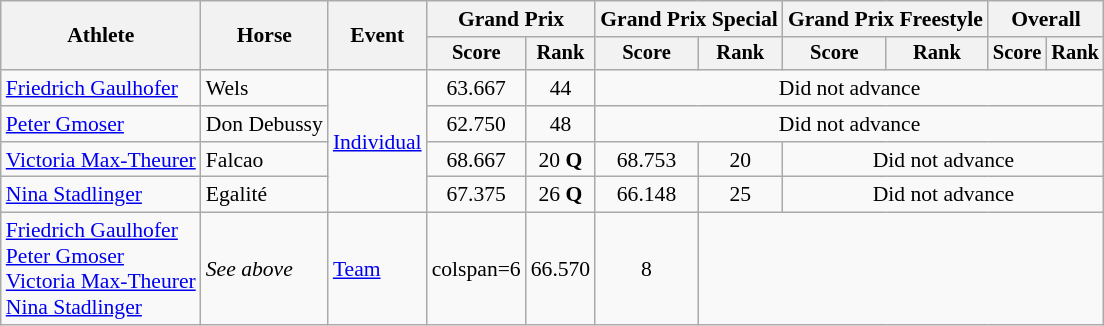<table class=wikitable style="font-size:90%">
<tr>
<th rowspan="2">Athlete</th>
<th rowspan="2">Horse</th>
<th rowspan="2">Event</th>
<th colspan="2">Grand Prix</th>
<th colspan="2">Grand Prix Special</th>
<th colspan="2">Grand Prix Freestyle</th>
<th colspan="2">Overall</th>
</tr>
<tr style="font-size:95%">
<th>Score</th>
<th>Rank</th>
<th>Score</th>
<th>Rank</th>
<th>Score</th>
<th>Rank</th>
<th>Score</th>
<th>Rank</th>
</tr>
<tr align=center>
<td align=left><a href='#'>Friedrich Gaulhofer</a></td>
<td align=left>Wels</td>
<td align=left rowspan=4><a href='#'>Individual</a></td>
<td>63.667</td>
<td>44</td>
<td colspan=6>Did not advance</td>
</tr>
<tr align=center>
<td align=left><a href='#'>Peter Gmoser</a></td>
<td align=left>Don Debussy</td>
<td>62.750</td>
<td>48</td>
<td colspan=6>Did not advance</td>
</tr>
<tr align=center>
<td align=left><a href='#'>Victoria Max-Theurer</a></td>
<td align=left>Falcao</td>
<td>68.667</td>
<td>20 <strong>Q</strong></td>
<td>68.753</td>
<td>20</td>
<td colspan=4>Did not advance</td>
</tr>
<tr align=center>
<td align=left><a href='#'>Nina Stadlinger</a></td>
<td align=left>Egalité</td>
<td>67.375</td>
<td>26 <strong>Q</strong></td>
<td>66.148</td>
<td>25</td>
<td colspan=4>Did not advance</td>
</tr>
<tr align=center>
<td align=left><a href='#'>Friedrich Gaulhofer</a><br><a href='#'>Peter Gmoser</a><br><a href='#'>Victoria Max-Theurer</a><br><a href='#'>Nina Stadlinger</a></td>
<td align=left><em>See above</em></td>
<td align=left><a href='#'>Team</a></td>
<td>colspan=6 </td>
<td>66.570</td>
<td>8</td>
</tr>
</table>
